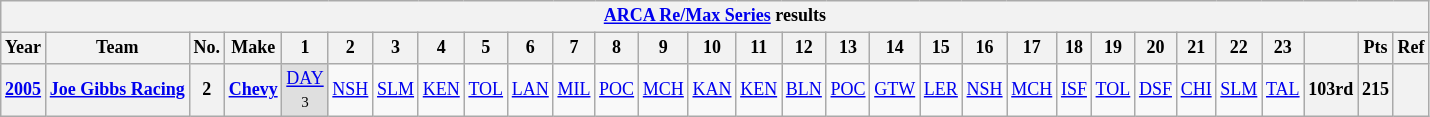<table class="wikitable" style="text-align:center; font-size:75%">
<tr>
<th colspan=30><a href='#'>ARCA Re/Max Series</a> results</th>
</tr>
<tr>
<th>Year</th>
<th>Team</th>
<th>No.</th>
<th>Make</th>
<th>1</th>
<th>2</th>
<th>3</th>
<th>4</th>
<th>5</th>
<th>6</th>
<th>7</th>
<th>8</th>
<th>9</th>
<th>10</th>
<th>11</th>
<th>12</th>
<th>13</th>
<th>14</th>
<th>15</th>
<th>16</th>
<th>17</th>
<th>18</th>
<th>19</th>
<th>20</th>
<th>21</th>
<th>22</th>
<th>23</th>
<th></th>
<th>Pts</th>
<th>Ref</th>
</tr>
<tr>
<th><a href='#'>2005</a></th>
<th><a href='#'>Joe Gibbs Racing</a></th>
<th>2</th>
<th><a href='#'>Chevy</a></th>
<td style="background:#DFDFDF;"><a href='#'>DAY</a><br><small>3</small></td>
<td><a href='#'>NSH</a></td>
<td><a href='#'>SLM</a></td>
<td><a href='#'>KEN</a></td>
<td><a href='#'>TOL</a></td>
<td><a href='#'>LAN</a></td>
<td><a href='#'>MIL</a></td>
<td><a href='#'>POC</a></td>
<td><a href='#'>MCH</a></td>
<td><a href='#'>KAN</a></td>
<td><a href='#'>KEN</a></td>
<td><a href='#'>BLN</a></td>
<td><a href='#'>POC</a></td>
<td><a href='#'>GTW</a></td>
<td><a href='#'>LER</a></td>
<td><a href='#'>NSH</a></td>
<td><a href='#'>MCH</a></td>
<td><a href='#'>ISF</a></td>
<td><a href='#'>TOL</a></td>
<td><a href='#'>DSF</a></td>
<td><a href='#'>CHI</a></td>
<td><a href='#'>SLM</a></td>
<td><a href='#'>TAL</a></td>
<th>103rd</th>
<th>215</th>
<th></th>
</tr>
</table>
